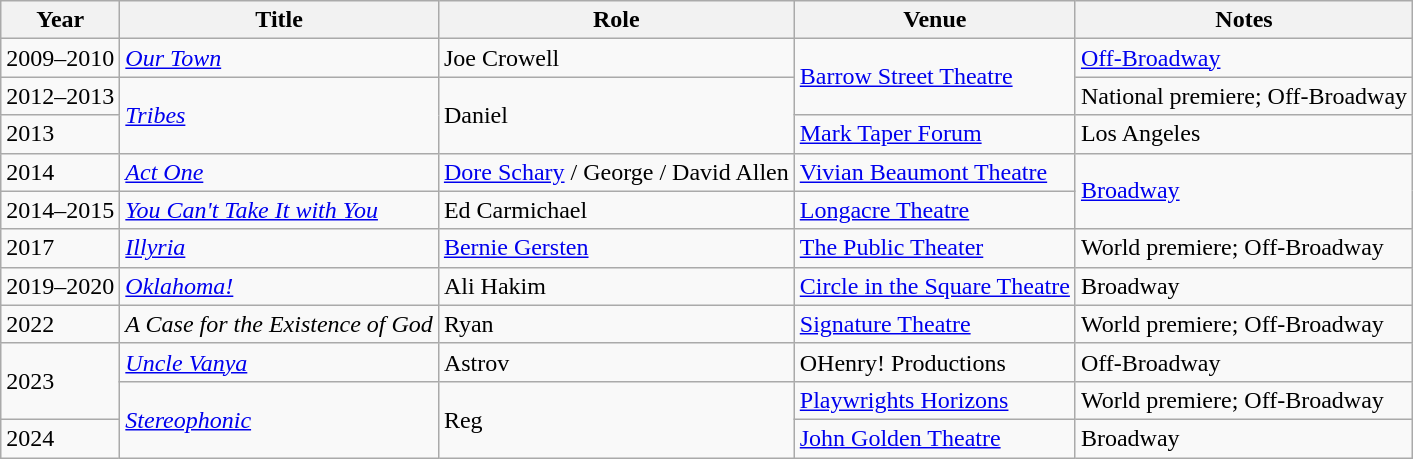<table class="wikitable sortable">
<tr>
<th>Year</th>
<th>Title</th>
<th>Role</th>
<th>Venue</th>
<th>Notes</th>
</tr>
<tr>
<td>2009–2010</td>
<td><em><a href='#'>Our Town</a></em></td>
<td>Joe Crowell</td>
<td rowspan=2><a href='#'>Barrow Street Theatre</a></td>
<td><a href='#'>Off-Broadway</a></td>
</tr>
<tr>
<td>2012–2013</td>
<td rowspan=2><em><a href='#'>Tribes</a></em></td>
<td rowspan=2>Daniel</td>
<td>National premiere; Off-Broadway</td>
</tr>
<tr>
<td>2013</td>
<td><a href='#'>Mark Taper Forum</a></td>
<td>Los Angeles</td>
</tr>
<tr>
<td>2014</td>
<td><em><a href='#'>Act One</a></em></td>
<td><a href='#'>Dore Schary</a> / George / David Allen</td>
<td><a href='#'>Vivian Beaumont Theatre</a></td>
<td rowspan=2><a href='#'>Broadway</a></td>
</tr>
<tr>
<td>2014–2015</td>
<td><em><a href='#'>You Can't Take It with You</a></em></td>
<td>Ed Carmichael</td>
<td><a href='#'>Longacre Theatre</a></td>
</tr>
<tr>
<td>2017</td>
<td><em><a href='#'>Illyria</a></em></td>
<td><a href='#'>Bernie Gersten</a></td>
<td><a href='#'>The Public Theater</a></td>
<td>World premiere; Off-Broadway</td>
</tr>
<tr>
<td>2019–2020</td>
<td><em><a href='#'>Oklahoma!</a></em></td>
<td>Ali Hakim</td>
<td><a href='#'>Circle in the Square Theatre</a></td>
<td>Broadway</td>
</tr>
<tr>
<td>2022</td>
<td><em>A Case for the Existence of God</em></td>
<td>Ryan</td>
<td><a href='#'>Signature Theatre</a></td>
<td>World premiere; Off-Broadway</td>
</tr>
<tr>
<td rowspan="2">2023</td>
<td><em><a href='#'>Uncle Vanya</a></em></td>
<td>Astrov</td>
<td>OHenry! Productions</td>
<td>Off-Broadway</td>
</tr>
<tr>
<td rowspan="2"><em><a href='#'>Stereophonic</a></em></td>
<td rowspan="2">Reg</td>
<td><a href='#'>Playwrights Horizons</a></td>
<td>World premiere; Off-Broadway</td>
</tr>
<tr>
<td>2024</td>
<td><a href='#'>John Golden Theatre</a></td>
<td>Broadway</td>
</tr>
</table>
